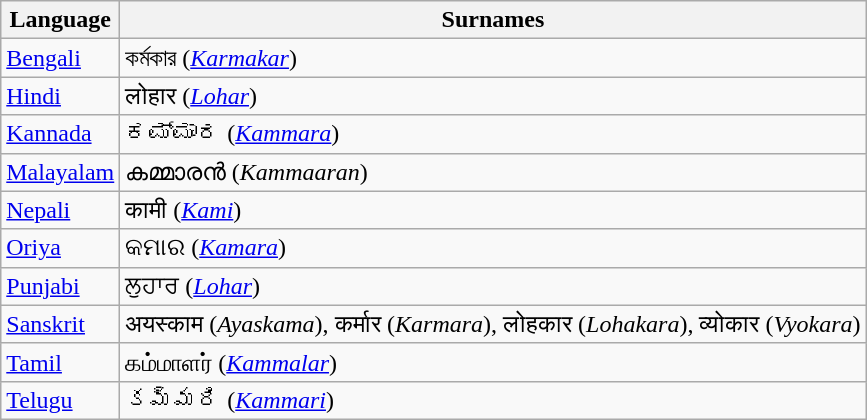<table class="wikitable">
<tr>
<th>Language</th>
<th>Surnames</th>
</tr>
<tr>
<td><a href='#'>Bengali</a></td>
<td>কর্মকার (<em><a href='#'>Karmakar</a></em>)</td>
</tr>
<tr>
<td><a href='#'>Hindi</a></td>
<td>लोहार (<em><a href='#'>Lohar</a></em>)</td>
</tr>
<tr>
<td><a href='#'>Kannada</a></td>
<td>ಕಮ್ಮಾರ (<em><a href='#'>Kammara</a></em>)</td>
</tr>
<tr>
<td><a href='#'>Malayalam</a></td>
<td>കമ്മാരൻ (<em>Kammaaran</em>)</td>
</tr>
<tr>
<td><a href='#'>Nepali</a></td>
<td>कामी (<em><a href='#'>Kami</a></em>)</td>
</tr>
<tr>
<td><a href='#'>Oriya</a></td>
<td>କମାର (<em><a href='#'>Kamara</a></em>)</td>
</tr>
<tr>
<td><a href='#'>Punjabi</a></td>
<td>ਲੁਹਾਰ (<em><a href='#'>Lohar</a></em>)</td>
</tr>
<tr>
<td><a href='#'>Sanskrit</a></td>
<td>अयस्काम (<em>Ayaskama</em>), कर्मार (<em>Karmara</em>), लोहकार (<em>Lohakara</em>), व्योकार (<em>Vyokara</em>)</td>
</tr>
<tr>
<td><a href='#'>Tamil</a></td>
<td>கம்மாளர் (<em><a href='#'>Kammalar</a></em>)</td>
</tr>
<tr>
<td><a href='#'>Telugu</a></td>
<td>కమ్మరి (<em><a href='#'>Kammari</a></em>)</td>
</tr>
</table>
